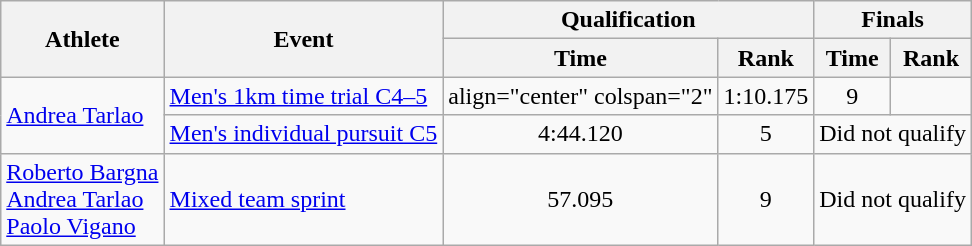<table class=wikitable>
<tr>
<th rowspan="2">Athlete</th>
<th rowspan="2">Event</th>
<th colspan="2">Qualification</th>
<th colspan="2">Finals</th>
</tr>
<tr>
<th>Time</th>
<th>Rank</th>
<th>Time</th>
<th>Rank</th>
</tr>
<tr>
<td rowspan="2"><a href='#'>Andrea Tarlao</a></td>
<td><a href='#'>Men's 1km time trial C4–5</a></td>
<td>align="center" colspan="2" </td>
<td align="center">1:10.175</td>
<td align="center">9</td>
</tr>
<tr>
<td><a href='#'>Men's individual pursuit C5</a></td>
<td align="center">4:44.120</td>
<td align="center">5</td>
<td align="center" colspan="2">Did not qualify</td>
</tr>
<tr>
<td><a href='#'>Roberto Bargna</a><br><a href='#'>Andrea Tarlao</a><br><a href='#'>Paolo Vigano</a></td>
<td><a href='#'>Mixed team sprint</a></td>
<td align="center">57.095</td>
<td align="center">9</td>
<td align="center" colspan="2">Did not qualify</td>
</tr>
</table>
